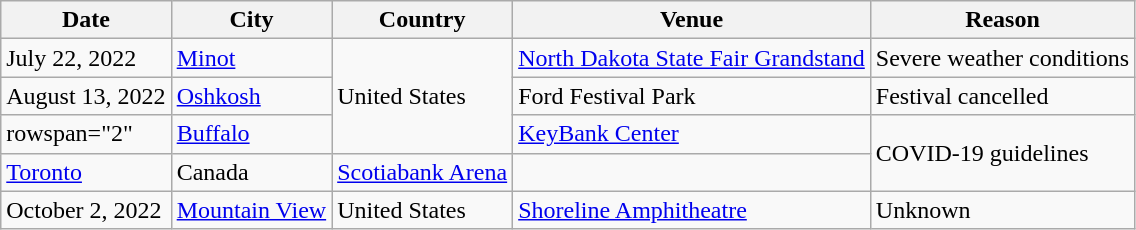<table class="wikitable">
<tr>
<th>Date</th>
<th>City</th>
<th>Country</th>
<th>Venue</th>
<th>Reason</th>
</tr>
<tr>
<td>July 22, 2022</td>
<td><a href='#'>Minot</a></td>
<td rowspan="3">United States</td>
<td><a href='#'>North Dakota State Fair Grandstand</a></td>
<td>Severe weather conditions</td>
</tr>
<tr>
<td>August 13, 2022</td>
<td><a href='#'>Oshkosh</a></td>
<td>Ford Festival Park</td>
<td>Festival cancelled</td>
</tr>
<tr>
<td>rowspan="2" </td>
<td><a href='#'>Buffalo</a></td>
<td><a href='#'>KeyBank Center</a></td>
<td rowspan="2">COVID-19 guidelines</td>
</tr>
<tr>
<td><a href='#'>Toronto</a></td>
<td>Canada</td>
<td><a href='#'>Scotiabank Arena</a></td>
</tr>
<tr>
<td>October 2, 2022</td>
<td><a href='#'>Mountain View</a></td>
<td>United States</td>
<td><a href='#'>Shoreline Amphitheatre</a></td>
<td>Unknown</td>
</tr>
</table>
